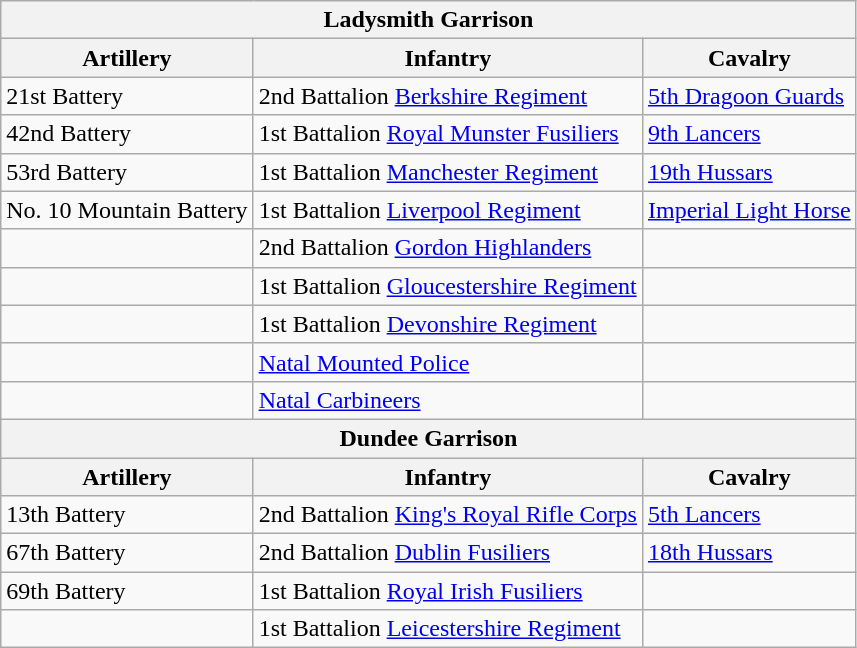<table class="wikitable">
<tr>
<th colspan="3">Ladysmith Garrison</th>
</tr>
<tr>
<th>Artillery</th>
<th>Infantry</th>
<th>Cavalry</th>
</tr>
<tr>
<td>21st Battery</td>
<td>2nd Battalion <a href='#'>Berkshire Regiment</a></td>
<td><a href='#'>5th Dragoon Guards</a></td>
</tr>
<tr>
<td>42nd Battery</td>
<td>1st Battalion <a href='#'>Royal Munster Fusiliers</a></td>
<td><a href='#'>9th Lancers</a></td>
</tr>
<tr>
<td>53rd Battery</td>
<td>1st Battalion <a href='#'>Manchester Regiment</a></td>
<td><a href='#'>19th Hussars</a></td>
</tr>
<tr>
<td>No. 10 Mountain Battery</td>
<td>1st Battalion <a href='#'>Liverpool Regiment</a></td>
<td><a href='#'>Imperial Light Horse</a></td>
</tr>
<tr>
<td></td>
<td>2nd Battalion <a href='#'>Gordon Highlanders</a></td>
<td></td>
</tr>
<tr>
<td></td>
<td>1st Battalion <a href='#'>Gloucestershire Regiment</a></td>
<td></td>
</tr>
<tr>
<td></td>
<td>1st Battalion <a href='#'>Devonshire Regiment</a></td>
<td></td>
</tr>
<tr>
<td></td>
<td><a href='#'>Natal Mounted Police</a></td>
<td></td>
</tr>
<tr>
<td></td>
<td><a href='#'>Natal Carbineers</a></td>
<td></td>
</tr>
<tr>
<th colspan="3">Dundee Garrison</th>
</tr>
<tr>
<th>Artillery</th>
<th>Infantry</th>
<th>Cavalry</th>
</tr>
<tr>
<td>13th Battery</td>
<td>2nd Battalion <a href='#'>King's Royal Rifle Corps</a></td>
<td><a href='#'>5th Lancers</a></td>
</tr>
<tr>
<td>67th Battery</td>
<td>2nd Battalion <a href='#'>Dublin Fusiliers</a></td>
<td><a href='#'>18th Hussars</a></td>
</tr>
<tr>
<td>69th Battery</td>
<td>1st Battalion <a href='#'>Royal Irish Fusiliers</a></td>
<td></td>
</tr>
<tr>
<td></td>
<td>1st Battalion <a href='#'>Leicestershire Regiment</a></td>
<td></td>
</tr>
</table>
